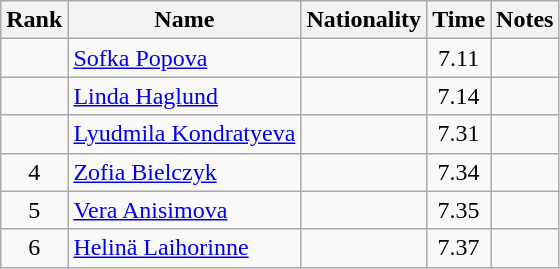<table class="wikitable sortable" style="text-align:center">
<tr>
<th>Rank</th>
<th>Name</th>
<th>Nationality</th>
<th>Time</th>
<th>Notes</th>
</tr>
<tr>
<td></td>
<td align="left"><a href='#'>Sofka Popova</a></td>
<td align=left></td>
<td>7.11</td>
<td></td>
</tr>
<tr>
<td></td>
<td align="left"><a href='#'>Linda Haglund</a></td>
<td align=left></td>
<td>7.14</td>
<td></td>
</tr>
<tr>
<td></td>
<td align="left"><a href='#'>Lyudmila Kondratyeva</a></td>
<td align=left></td>
<td>7.31</td>
<td></td>
</tr>
<tr>
<td>4</td>
<td align="left"><a href='#'>Zofia Bielczyk</a></td>
<td align=left></td>
<td>7.34</td>
<td></td>
</tr>
<tr>
<td>5</td>
<td align="left"><a href='#'>Vera Anisimova</a></td>
<td align=left></td>
<td>7.35</td>
<td></td>
</tr>
<tr>
<td>6</td>
<td align="left"><a href='#'>Helinä Laihorinne</a></td>
<td align=left></td>
<td>7.37</td>
<td></td>
</tr>
</table>
